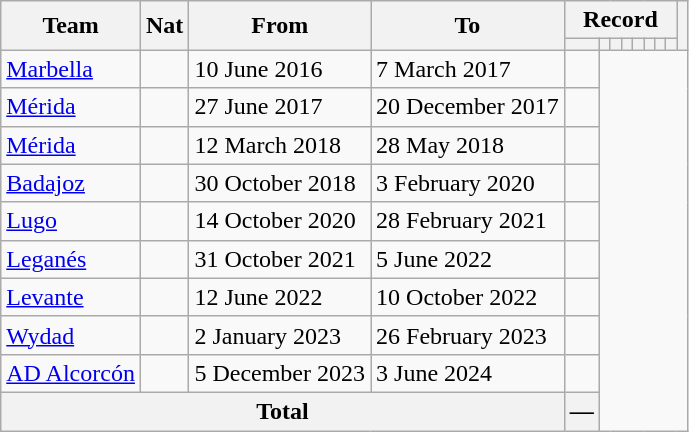<table class="wikitable" style="text-align:center">
<tr>
<th rowspan=2>Team</th>
<th rowspan=2>Nat</th>
<th rowspan=2>From</th>
<th rowspan=2>To</th>
<th colspan=8>Record</th>
<th rowspan=2></th>
</tr>
<tr>
<th></th>
<th></th>
<th></th>
<th></th>
<th></th>
<th></th>
<th></th>
<th></th>
</tr>
<tr>
<td align=left><a href='#'>Marbella</a></td>
<td align=left></td>
<td align=left>10 June 2016</td>
<td align=left>7 March 2017<br></td>
<td></td>
</tr>
<tr>
<td align=left><a href='#'>Mérida</a></td>
<td align=left></td>
<td align=left>27 June 2017</td>
<td align=left>20 December 2017<br></td>
<td></td>
</tr>
<tr>
<td align=left><a href='#'>Mérida</a></td>
<td align=left></td>
<td align=left>12 March 2018</td>
<td align=left>28 May 2018<br></td>
<td></td>
</tr>
<tr>
<td align=left><a href='#'>Badajoz</a></td>
<td align=left></td>
<td align=left>30 October 2018</td>
<td align=left>3 February 2020<br></td>
<td></td>
</tr>
<tr>
<td align=left><a href='#'>Lugo</a></td>
<td align=left></td>
<td align=left>14 October 2020</td>
<td align=left>28 February 2021<br></td>
<td></td>
</tr>
<tr>
<td align=left><a href='#'>Leganés</a></td>
<td align=left></td>
<td align=left>31 October 2021</td>
<td align=left>5 June 2022<br></td>
<td></td>
</tr>
<tr>
<td align=left><a href='#'>Levante</a></td>
<td align=left></td>
<td align=left>12 June 2022</td>
<td align=left>10 October 2022<br></td>
<td></td>
</tr>
<tr>
<td align=left><a href='#'>Wydad</a></td>
<td align=left></td>
<td align=left>2 January 2023</td>
<td align=left>26 February 2023<br></td>
<td></td>
</tr>
<tr>
<td align=left><a href='#'>AD Alcorcón</a></td>
<td align=left></td>
<td align=left>5 December 2023</td>
<td align=left>3 June 2024<br></td>
<td></td>
</tr>
<tr>
<th colspan=4>Total<br></th>
<th>—</th>
</tr>
</table>
